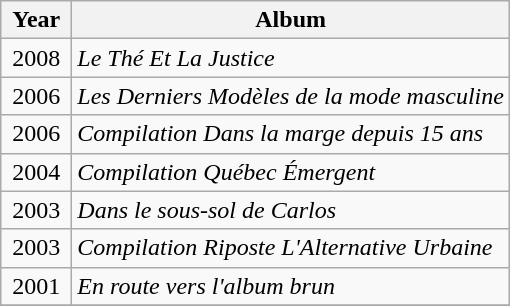<table class="wikitable">
<tr>
<th align="center" valign="top" width="40">Year</th>
<th align="left" valign="top">Album</th>
</tr>
<tr>
<td align="center" valign="top">2008</td>
<td align="left" valign="top"><em>Le Thé Et La Justice</em></td>
</tr>
<tr>
<td align="center" valign="top">2006</td>
<td align="left" valign="top"><em>Les Derniers Modèles de la mode masculine</em></td>
</tr>
<tr>
<td align="center" valign="top">2006</td>
<td align="left" valign="top"><em>Compilation Dans la marge depuis 15 ans</em></td>
</tr>
<tr>
<td align="center" valign="top">2004</td>
<td align="left" valign="top"><em>Compilation Québec Émergent</em></td>
</tr>
<tr>
<td align="center" valign="top">2003</td>
<td align="left" valign="top"><em>Dans le sous-sol de Carlos</em></td>
</tr>
<tr>
<td align="center" valign="top">2003</td>
<td align="left" valign="top"><em>Compilation Riposte L'Alternative Urbaine</em></td>
</tr>
<tr>
<td align="center" valign="top">2001</td>
<td align="left" valign="top"><em>En route vers l'album brun</em></td>
</tr>
<tr>
</tr>
</table>
